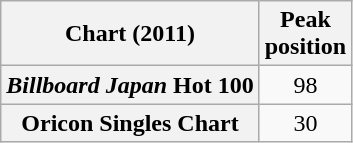<table class="wikitable plainrowheaders sortable" style="text-align:center;" border="1">
<tr>
<th scope="col">Chart (2011)</th>
<th scope="col">Peak<br>position</th>
</tr>
<tr>
<th scope="row"><em>Billboard Japan</em> Hot 100</th>
<td>98</td>
</tr>
<tr>
<th scope="row">Oricon Singles Chart</th>
<td>30</td>
</tr>
</table>
